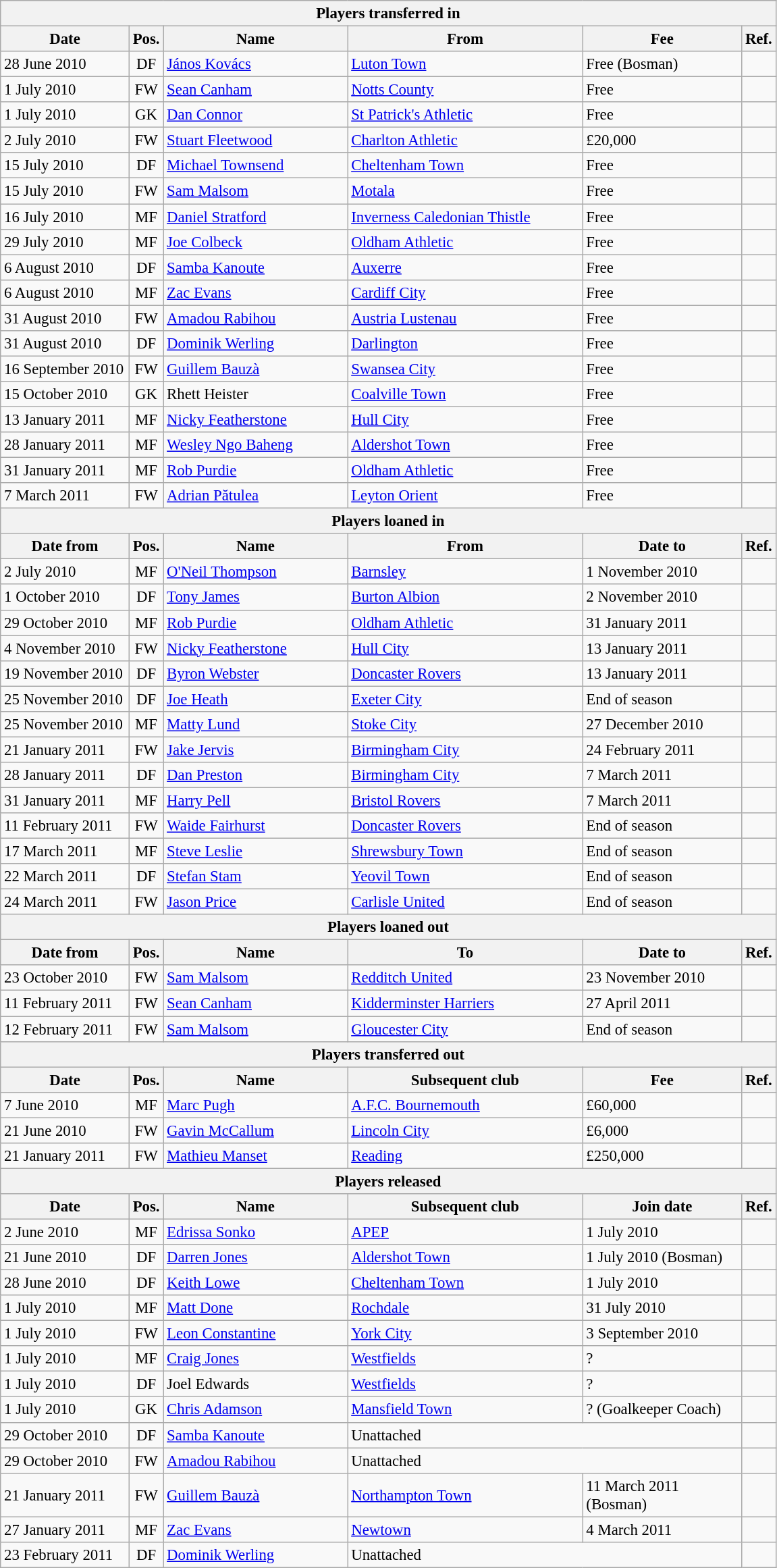<table class="wikitable" style="font-size:95%;">
<tr>
<th colspan="6">Players transferred in</th>
</tr>
<tr>
<th width="120px">Date</th>
<th width="25px">Pos.</th>
<th width="175px">Name</th>
<th width="225px">From</th>
<th width="150px">Fee</th>
<th width="25px">Ref.</th>
</tr>
<tr>
<td>28 June 2010</td>
<td align="center">DF</td>
<td> <a href='#'>János Kovács</a></td>
<td> <a href='#'>Luton Town</a></td>
<td>Free (Bosman)</td>
<td align="center"></td>
</tr>
<tr>
<td>1 July 2010</td>
<td align="center">FW</td>
<td> <a href='#'>Sean Canham</a></td>
<td> <a href='#'>Notts County</a></td>
<td>Free</td>
<td align="center"></td>
</tr>
<tr>
<td>1 July 2010</td>
<td align="center">GK</td>
<td> <a href='#'>Dan Connor</a></td>
<td> <a href='#'>St Patrick's Athletic</a></td>
<td>Free</td>
<td align="center"></td>
</tr>
<tr>
<td>2 July 2010</td>
<td align="center">FW</td>
<td> <a href='#'>Stuart Fleetwood</a></td>
<td> <a href='#'>Charlton Athletic</a></td>
<td>£20,000</td>
<td align="center"></td>
</tr>
<tr>
<td>15 July 2010</td>
<td align="center">DF</td>
<td> <a href='#'>Michael Townsend</a></td>
<td> <a href='#'>Cheltenham Town</a></td>
<td>Free</td>
<td align="center"></td>
</tr>
<tr>
<td>15 July 2010</td>
<td align="center">FW</td>
<td> <a href='#'>Sam Malsom</a></td>
<td> <a href='#'>Motala</a></td>
<td>Free</td>
<td align="center"></td>
</tr>
<tr>
<td>16 July 2010</td>
<td align="center">MF</td>
<td> <a href='#'>Daniel Stratford</a></td>
<td> <a href='#'>Inverness Caledonian Thistle</a></td>
<td>Free</td>
<td align="center"></td>
</tr>
<tr>
<td>29 July 2010</td>
<td align="center">MF</td>
<td> <a href='#'>Joe Colbeck</a></td>
<td> <a href='#'>Oldham Athletic</a></td>
<td>Free</td>
<td align="center"></td>
</tr>
<tr>
<td>6 August 2010</td>
<td align="center">DF</td>
<td> <a href='#'>Samba Kanoute</a></td>
<td> <a href='#'>Auxerre</a></td>
<td>Free</td>
<td align="center"></td>
</tr>
<tr>
<td>6 August 2010</td>
<td align="center">MF</td>
<td> <a href='#'>Zac Evans</a></td>
<td> <a href='#'>Cardiff City</a></td>
<td>Free</td>
<td align="center"></td>
</tr>
<tr>
<td>31 August 2010</td>
<td align="center">FW</td>
<td> <a href='#'>Amadou Rabihou</a></td>
<td> <a href='#'>Austria Lustenau</a></td>
<td>Free</td>
<td align="center"></td>
</tr>
<tr>
<td>31 August 2010</td>
<td align="center">DF</td>
<td> <a href='#'>Dominik Werling</a></td>
<td> <a href='#'>Darlington</a></td>
<td>Free</td>
<td align="center"></td>
</tr>
<tr>
<td>16 September 2010</td>
<td align="center">FW</td>
<td> <a href='#'>Guillem Bauzà</a></td>
<td> <a href='#'>Swansea City</a></td>
<td>Free</td>
<td align="center"></td>
</tr>
<tr>
<td>15 October 2010</td>
<td align="center">GK</td>
<td> Rhett Heister</td>
<td> <a href='#'>Coalville Town</a></td>
<td>Free</td>
<td align="center"></td>
</tr>
<tr>
<td>13 January 2011</td>
<td align="center">MF</td>
<td> <a href='#'>Nicky Featherstone</a></td>
<td> <a href='#'>Hull City</a></td>
<td>Free</td>
<td align="center"></td>
</tr>
<tr>
<td>28 January 2011</td>
<td align="center">MF</td>
<td> <a href='#'>Wesley Ngo Baheng</a></td>
<td> <a href='#'>Aldershot Town</a></td>
<td>Free</td>
<td align="center"></td>
</tr>
<tr>
<td>31 January 2011</td>
<td align="center">MF</td>
<td> <a href='#'>Rob Purdie</a></td>
<td> <a href='#'>Oldham Athletic</a></td>
<td>Free</td>
<td align="center"></td>
</tr>
<tr>
<td>7 March 2011</td>
<td align="center">FW</td>
<td> <a href='#'>Adrian Pătulea</a></td>
<td> <a href='#'>Leyton Orient</a></td>
<td>Free</td>
<td align="center"></td>
</tr>
<tr>
<th colspan="6">Players loaned in</th>
</tr>
<tr>
<th>Date from</th>
<th>Pos.</th>
<th>Name</th>
<th>From</th>
<th>Date to</th>
<th>Ref.</th>
</tr>
<tr>
<td>2 July 2010</td>
<td align="center">MF</td>
<td> <a href='#'>O'Neil Thompson</a></td>
<td> <a href='#'>Barnsley</a></td>
<td>1 November 2010</td>
<td align="center"></td>
</tr>
<tr>
<td>1 October 2010</td>
<td align="center">DF</td>
<td> <a href='#'>Tony James</a></td>
<td> <a href='#'>Burton Albion</a></td>
<td>2 November 2010</td>
<td align="center"></td>
</tr>
<tr>
<td>29 October 2010</td>
<td align="center">MF</td>
<td> <a href='#'>Rob Purdie</a></td>
<td> <a href='#'>Oldham Athletic</a></td>
<td>31 January 2011</td>
<td align="center"></td>
</tr>
<tr>
<td>4 November 2010</td>
<td align="center">FW</td>
<td> <a href='#'>Nicky Featherstone</a></td>
<td> <a href='#'>Hull City</a></td>
<td>13 January 2011</td>
<td align="center"></td>
</tr>
<tr>
<td>19 November 2010</td>
<td align="center">DF</td>
<td> <a href='#'>Byron Webster</a></td>
<td> <a href='#'>Doncaster Rovers</a></td>
<td>13 January 2011</td>
<td align="center"></td>
</tr>
<tr>
<td>25 November 2010</td>
<td align="center">DF</td>
<td> <a href='#'>Joe Heath</a></td>
<td> <a href='#'>Exeter City</a></td>
<td>End of season</td>
<td align="center"></td>
</tr>
<tr>
<td>25 November 2010</td>
<td align="center">MF</td>
<td> <a href='#'>Matty Lund</a></td>
<td> <a href='#'>Stoke City</a></td>
<td>27 December 2010</td>
<td align="center"></td>
</tr>
<tr>
<td>21 January 2011</td>
<td align="center">FW</td>
<td> <a href='#'>Jake Jervis</a></td>
<td> <a href='#'>Birmingham City</a></td>
<td>24 February 2011</td>
<td align="center"></td>
</tr>
<tr>
<td>28 January 2011</td>
<td align="center">DF</td>
<td> <a href='#'>Dan Preston</a></td>
<td> <a href='#'>Birmingham City</a></td>
<td>7 March 2011</td>
<td align="center"></td>
</tr>
<tr>
<td>31 January 2011</td>
<td align="center">MF</td>
<td> <a href='#'>Harry Pell</a></td>
<td> <a href='#'>Bristol Rovers</a></td>
<td>7 March 2011</td>
<td align="center"></td>
</tr>
<tr>
<td>11 February 2011</td>
<td align="center">FW</td>
<td> <a href='#'>Waide Fairhurst</a></td>
<td> <a href='#'>Doncaster Rovers</a></td>
<td>End of season</td>
<td align="center"></td>
</tr>
<tr>
<td>17 March 2011</td>
<td align="center">MF</td>
<td> <a href='#'>Steve Leslie</a></td>
<td> <a href='#'>Shrewsbury Town</a></td>
<td>End of season</td>
<td align="center"></td>
</tr>
<tr>
<td>22 March 2011</td>
<td align="center">DF</td>
<td> <a href='#'>Stefan Stam</a></td>
<td> <a href='#'>Yeovil Town</a></td>
<td>End of season</td>
<td align="center"></td>
</tr>
<tr>
<td>24 March 2011</td>
<td align="center">FW</td>
<td> <a href='#'>Jason Price</a></td>
<td> <a href='#'>Carlisle United</a></td>
<td>End of season</td>
<td align="center"></td>
</tr>
<tr>
<th colspan="6">Players loaned out</th>
</tr>
<tr>
<th>Date from</th>
<th>Pos.</th>
<th>Name</th>
<th>To</th>
<th>Date to</th>
<th>Ref.</th>
</tr>
<tr>
<td>23 October 2010</td>
<td align="center">FW</td>
<td> <a href='#'>Sam Malsom</a></td>
<td> <a href='#'>Redditch United</a></td>
<td>23 November 2010</td>
<td align="center"></td>
</tr>
<tr>
<td>11 February 2011</td>
<td align="center">FW</td>
<td> <a href='#'>Sean Canham</a></td>
<td> <a href='#'>Kidderminster Harriers</a></td>
<td>27 April 2011</td>
<td align="center"></td>
</tr>
<tr>
<td>12 February 2011</td>
<td align="center">FW</td>
<td> <a href='#'>Sam Malsom</a></td>
<td> <a href='#'>Gloucester City</a></td>
<td>End of season</td>
<td align="center"></td>
</tr>
<tr>
<th colspan="6">Players transferred out</th>
</tr>
<tr>
<th>Date</th>
<th>Pos.</th>
<th>Name</th>
<th>Subsequent club</th>
<th>Fee</th>
<th>Ref.</th>
</tr>
<tr>
<td>7 June 2010</td>
<td align="center">MF</td>
<td> <a href='#'>Marc Pugh</a></td>
<td> <a href='#'>A.F.C. Bournemouth</a></td>
<td>£60,000</td>
<td align="center"></td>
</tr>
<tr>
<td>21 June 2010</td>
<td align="center">FW</td>
<td> <a href='#'>Gavin McCallum</a></td>
<td> <a href='#'>Lincoln City</a></td>
<td>£6,000</td>
<td align="center"></td>
</tr>
<tr>
<td>21 January 2011</td>
<td align="center">FW</td>
<td> <a href='#'>Mathieu Manset</a></td>
<td> <a href='#'>Reading</a></td>
<td>£250,000</td>
<td align="center"></td>
</tr>
<tr>
<th colspan="6">Players released</th>
</tr>
<tr>
<th>Date</th>
<th>Pos.</th>
<th>Name</th>
<th>Subsequent club</th>
<th>Join date</th>
<th>Ref.</th>
</tr>
<tr>
<td>2 June 2010</td>
<td align="center">MF</td>
<td> <a href='#'>Edrissa Sonko</a></td>
<td> <a href='#'>APEP</a></td>
<td>1 July 2010</td>
<td align="center"></td>
</tr>
<tr>
<td>21 June 2010</td>
<td align="center">DF</td>
<td> <a href='#'>Darren Jones</a></td>
<td> <a href='#'>Aldershot Town</a></td>
<td>1 July 2010 (Bosman)</td>
<td align="center"></td>
</tr>
<tr>
<td>28 June 2010</td>
<td align="center">DF</td>
<td> <a href='#'>Keith Lowe</a></td>
<td> <a href='#'>Cheltenham Town</a></td>
<td>1 July 2010</td>
<td align="center"></td>
</tr>
<tr>
<td>1 July 2010</td>
<td align="center">MF</td>
<td> <a href='#'>Matt Done</a></td>
<td> <a href='#'>Rochdale</a></td>
<td>31 July 2010</td>
<td align="center"></td>
</tr>
<tr>
<td>1 July 2010</td>
<td align="center">FW</td>
<td> <a href='#'>Leon Constantine</a></td>
<td> <a href='#'>York City</a></td>
<td>3 September 2010</td>
<td align="center"></td>
</tr>
<tr>
<td>1 July 2010</td>
<td align="center">MF</td>
<td> <a href='#'>Craig Jones</a></td>
<td> <a href='#'>Westfields</a></td>
<td>?</td>
<td align="center"></td>
</tr>
<tr>
<td>1 July 2010</td>
<td align="center">DF</td>
<td> Joel Edwards</td>
<td> <a href='#'>Westfields</a></td>
<td>?</td>
<td align="center"></td>
</tr>
<tr>
<td>1 July 2010</td>
<td align="center">GK</td>
<td> <a href='#'>Chris Adamson</a></td>
<td> <a href='#'>Mansfield Town</a></td>
<td>? (Goalkeeper Coach)</td>
<td align="center"></td>
</tr>
<tr>
<td>29 October 2010</td>
<td align="center">DF</td>
<td> <a href='#'>Samba Kanoute</a></td>
<td colspan="2">Unattached</td>
<td align="center"></td>
</tr>
<tr>
<td>29 October 2010</td>
<td align="center">FW</td>
<td> <a href='#'>Amadou Rabihou</a></td>
<td colspan="2">Unattached</td>
<td align="center"></td>
</tr>
<tr>
<td>21 January 2011</td>
<td align="center">FW</td>
<td> <a href='#'>Guillem Bauzà</a></td>
<td> <a href='#'>Northampton Town</a></td>
<td>11 March 2011 (Bosman)</td>
<td align="center"></td>
</tr>
<tr>
<td>27 January 2011</td>
<td align="center">MF</td>
<td> <a href='#'>Zac Evans</a></td>
<td> <a href='#'>Newtown</a></td>
<td>4 March 2011</td>
<td align="center"></td>
</tr>
<tr>
<td>23 February 2011</td>
<td align="center">DF</td>
<td> <a href='#'>Dominik Werling</a></td>
<td colspan="2">Unattached</td>
<td align="center"></td>
</tr>
</table>
